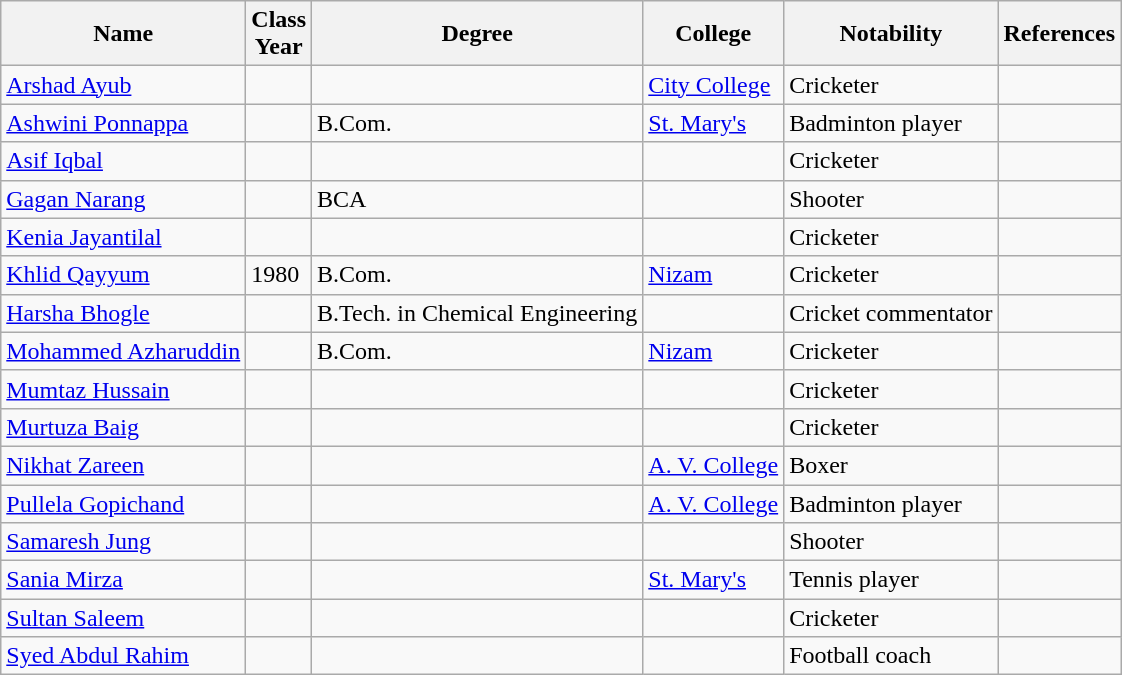<table class="wikitable sortable">
<tr>
<th>Name</th>
<th>Class<br>Year</th>
<th>Degree</th>
<th>College</th>
<th class="unsortable">Notability</th>
<th class="unsortable">References</th>
</tr>
<tr>
<td><a href='#'>Arshad Ayub</a></td>
<td></td>
<td></td>
<td><a href='#'>City College</a></td>
<td>Cricketer</td>
<td></td>
</tr>
<tr>
<td><a href='#'>Ashwini Ponnappa</a></td>
<td></td>
<td>B.Com.</td>
<td><a href='#'>St. Mary's</a></td>
<td>Badminton player</td>
<td></td>
</tr>
<tr>
<td><a href='#'>Asif Iqbal</a></td>
<td></td>
<td></td>
<td></td>
<td>Cricketer</td>
<td></td>
</tr>
<tr>
<td><a href='#'>Gagan Narang</a></td>
<td></td>
<td>BCA</td>
<td></td>
<td>Shooter</td>
<td></td>
</tr>
<tr>
<td><a href='#'>Kenia Jayantilal</a></td>
<td></td>
<td></td>
<td></td>
<td>Cricketer</td>
<td></td>
</tr>
<tr>
<td><a href='#'>Khlid Qayyum</a></td>
<td>1980</td>
<td>B.Com.</td>
<td><a href='#'>Nizam</a></td>
<td>Cricketer</td>
<td></td>
</tr>
<tr>
<td><a href='#'>Harsha Bhogle</a></td>
<td></td>
<td>B.Tech. in Chemical Engineering</td>
<td></td>
<td>Cricket commentator</td>
<td></td>
</tr>
<tr>
<td><a href='#'>Mohammed Azharuddin</a></td>
<td></td>
<td>B.Com.</td>
<td><a href='#'>Nizam</a></td>
<td>Cricketer</td>
<td></td>
</tr>
<tr>
<td><a href='#'>Mumtaz Hussain</a></td>
<td></td>
<td></td>
<td></td>
<td>Cricketer</td>
<td></td>
</tr>
<tr>
<td><a href='#'>Murtuza Baig</a></td>
<td></td>
<td></td>
<td></td>
<td>Cricketer</td>
<td></td>
</tr>
<tr>
<td><a href='#'>Nikhat Zareen</a></td>
<td></td>
<td></td>
<td><a href='#'>A. V. College</a></td>
<td>Boxer</td>
<td></td>
</tr>
<tr>
<td><a href='#'>Pullela Gopichand</a></td>
<td></td>
<td></td>
<td><a href='#'>A. V. College</a></td>
<td>Badminton player</td>
<td></td>
</tr>
<tr>
<td><a href='#'>Samaresh Jung</a></td>
<td></td>
<td></td>
<td></td>
<td>Shooter</td>
<td></td>
</tr>
<tr>
<td><a href='#'>Sania Mirza</a></td>
<td></td>
<td></td>
<td><a href='#'>St. Mary's</a></td>
<td>Tennis player</td>
<td></td>
</tr>
<tr>
<td><a href='#'>Sultan Saleem</a></td>
<td></td>
<td></td>
<td></td>
<td>Cricketer</td>
<td></td>
</tr>
<tr>
<td><a href='#'>Syed Abdul Rahim</a></td>
<td></td>
<td></td>
<td></td>
<td>Football coach</td>
<td></td>
</tr>
</table>
